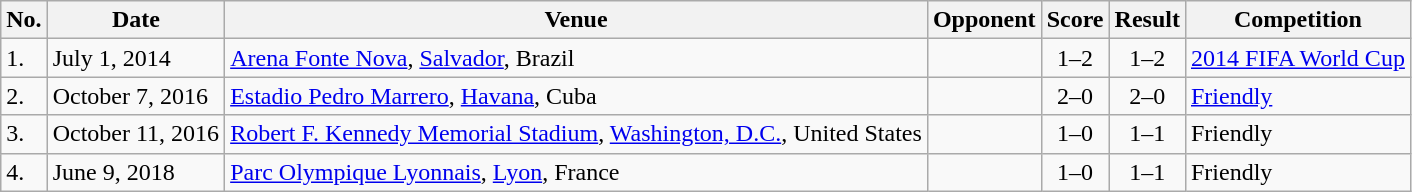<table class="wikitable">
<tr>
<th>No.</th>
<th>Date</th>
<th>Venue</th>
<th>Opponent</th>
<th>Score</th>
<th>Result</th>
<th>Competition</th>
</tr>
<tr>
<td>1.</td>
<td>July 1, 2014</td>
<td><a href='#'>Arena Fonte Nova</a>, <a href='#'>Salvador</a>, Brazil</td>
<td></td>
<td align="center">1–2</td>
<td align="center">1–2 </td>
<td><a href='#'>2014 FIFA World Cup</a></td>
</tr>
<tr>
<td>2.</td>
<td>October 7, 2016</td>
<td><a href='#'>Estadio Pedro Marrero</a>, <a href='#'>Havana</a>, Cuba</td>
<td></td>
<td align="center">2–0</td>
<td align="center">2–0</td>
<td><a href='#'>Friendly</a></td>
</tr>
<tr>
<td>3.</td>
<td>October 11, 2016</td>
<td><a href='#'>Robert F. Kennedy Memorial Stadium</a>, <a href='#'>Washington, D.C.</a>, United States</td>
<td></td>
<td align="center">1–0</td>
<td align="center">1–1</td>
<td>Friendly</td>
</tr>
<tr>
<td>4.</td>
<td>June 9, 2018</td>
<td><a href='#'>Parc Olympique Lyonnais</a>, <a href='#'>Lyon</a>, France</td>
<td></td>
<td align="center">1–0</td>
<td align="center">1–1</td>
<td>Friendly</td>
</tr>
</table>
